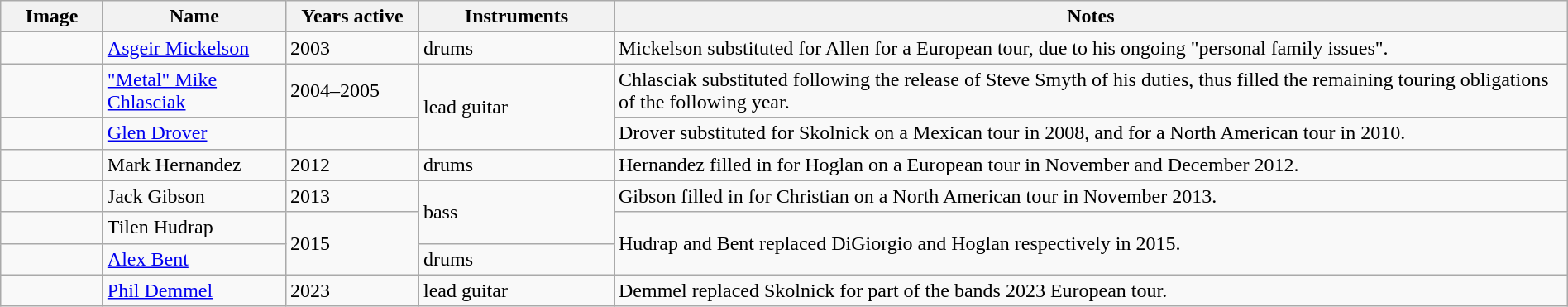<table class="wikitable" border="1" width=100%>
<tr>
<th width="75">Image</th>
<th width="140">Name</th>
<th width="100">Years active</th>
<th width="150">Instruments</th>
<th>Notes</th>
</tr>
<tr>
<td></td>
<td><a href='#'>Asgeir Mickelson</a></td>
<td>2003</td>
<td>drums</td>
<td>Mickelson substituted for Allen for a European tour, due to his ongoing "personal family issues".</td>
</tr>
<tr>
<td></td>
<td><a href='#'>"Metal" Mike Chlasciak</a></td>
<td>2004–2005</td>
<td rowspan="2">lead guitar</td>
<td>Chlasciak substituted following the release of Steve Smyth of his duties, thus filled the remaining touring obligations of the following year.</td>
</tr>
<tr>
<td></td>
<td><a href='#'>Glen Drover</a></td>
<td></td>
<td>Drover substituted for Skolnick on a Mexican tour in 2008, and for a North American tour in 2010.</td>
</tr>
<tr>
<td></td>
<td>Mark Hernandez</td>
<td>2012</td>
<td>drums</td>
<td>Hernandez filled in for Hoglan on a European tour in November and December 2012.</td>
</tr>
<tr>
<td></td>
<td>Jack Gibson</td>
<td>2013</td>
<td rowspan="2">bass</td>
<td>Gibson filled in for Christian on a North American tour in November 2013.</td>
</tr>
<tr>
<td></td>
<td>Tilen Hudrap</td>
<td rowspan="2">2015</td>
<td rowspan="2">Hudrap and Bent replaced DiGiorgio and Hoglan respectively in 2015.</td>
</tr>
<tr>
<td></td>
<td><a href='#'>Alex Bent</a></td>
<td>drums</td>
</tr>
<tr>
<td></td>
<td><a href='#'>Phil Demmel</a></td>
<td>2023</td>
<td>lead guitar</td>
<td>Demmel replaced Skolnick for part of the bands 2023 European tour.</td>
</tr>
</table>
